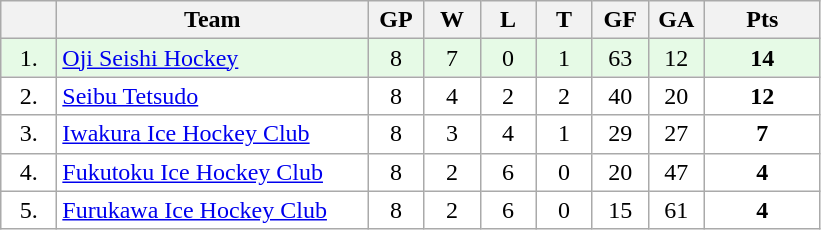<table class="wikitable">
<tr>
<th width="30"></th>
<th width="200">Team</th>
<th width="30">GP</th>
<th width="30">W</th>
<th width="30">L</th>
<th width="30">T</th>
<th width="30">GF</th>
<th width="30">GA</th>
<th width="70">Pts</th>
</tr>
<tr bgcolor="#e6fae6" align="center">
<td>1.</td>
<td align="left"><a href='#'>Oji Seishi Hockey</a></td>
<td>8</td>
<td>7</td>
<td>0</td>
<td>1</td>
<td>63</td>
<td>12</td>
<td><strong>14</strong></td>
</tr>
<tr bgcolor="#FFFFFF" align="center">
<td>2.</td>
<td align="left"><a href='#'>Seibu Tetsudo</a></td>
<td>8</td>
<td>4</td>
<td>2</td>
<td>2</td>
<td>40</td>
<td>20</td>
<td><strong>12</strong></td>
</tr>
<tr bgcolor="#FFFFFF" align="center">
<td>3.</td>
<td align="left"><a href='#'>Iwakura Ice Hockey Club</a></td>
<td>8</td>
<td>3</td>
<td>4</td>
<td>1</td>
<td>29</td>
<td>27</td>
<td><strong>7</strong></td>
</tr>
<tr bgcolor="#FFFFFF" align="center">
<td>4.</td>
<td align="left"><a href='#'>Fukutoku Ice Hockey Club</a></td>
<td>8</td>
<td>2</td>
<td>6</td>
<td>0</td>
<td>20</td>
<td>47</td>
<td><strong>4</strong></td>
</tr>
<tr bgcolor="#FFFFFF" align="center">
<td>5.</td>
<td align="left"><a href='#'>Furukawa Ice Hockey Club</a></td>
<td>8</td>
<td>2</td>
<td>6</td>
<td>0</td>
<td>15</td>
<td>61</td>
<td><strong>4</strong></td>
</tr>
</table>
